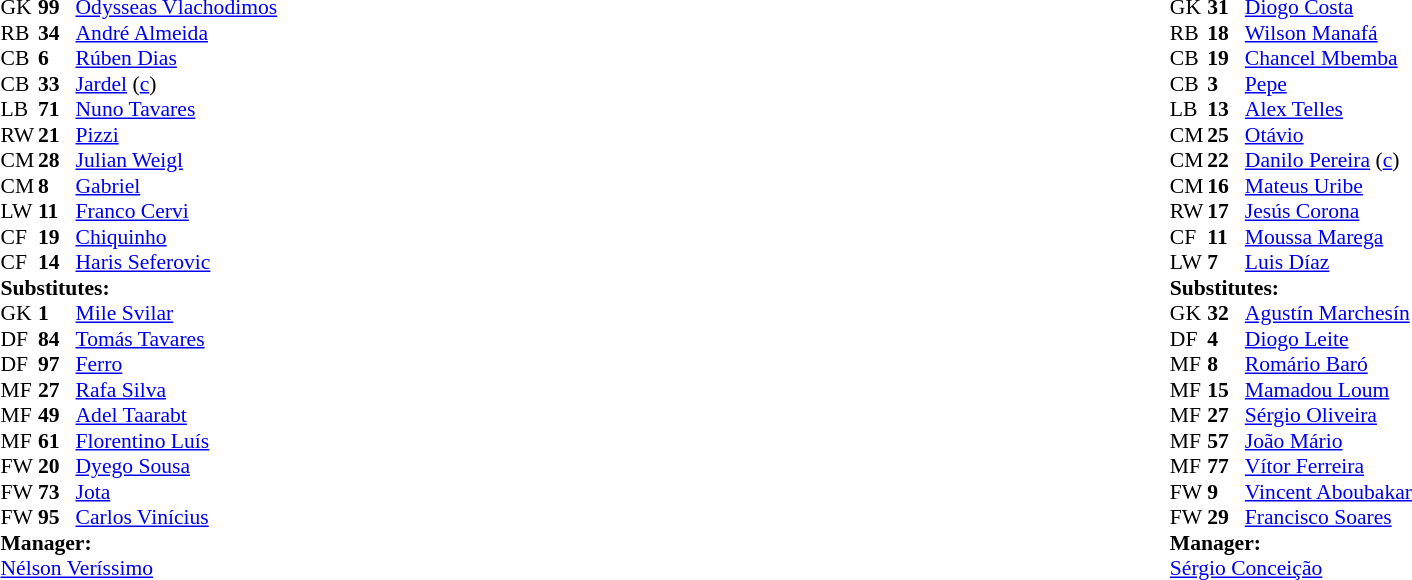<table width="100%">
<tr>
<td valign="top" width="40%"><br><table style="font-size: 90%" cellspacing="0" cellpadding="0">
<tr>
<td colspan="4"></td>
</tr>
<tr>
<th width="25"></th>
<th width="25"></th>
<th width="180"></th>
<th width="45"></th>
</tr>
<tr>
<td>GK</td>
<td><strong>99</strong></td>
<td> <a href='#'>Odysseas Vlachodimos</a></td>
</tr>
<tr>
<td>RB</td>
<td><strong>34</strong></td>
<td> <a href='#'>André Almeida</a></td>
</tr>
<tr>
<td>CB</td>
<td><strong>6</strong></td>
<td> <a href='#'>Rúben Dias</a></td>
<td></td>
</tr>
<tr>
<td>CB</td>
<td><strong>33</strong></td>
<td> <a href='#'>Jardel</a> (<a href='#'>c</a>)</td>
<td></td>
</tr>
<tr>
<td>LB</td>
<td><strong>71</strong></td>
<td> <a href='#'>Nuno Tavares</a></td>
</tr>
<tr>
<td>RW</td>
<td><strong>21</strong></td>
<td> <a href='#'>Pizzi</a></td>
<td></td>
<td></td>
</tr>
<tr>
<td>CM</td>
<td><strong>28</strong></td>
<td> <a href='#'>Julian Weigl</a></td>
<td></td>
<td></td>
</tr>
<tr>
<td>CM</td>
<td><strong>8</strong></td>
<td> <a href='#'>Gabriel</a></td>
</tr>
<tr>
<td>LW</td>
<td><strong>11</strong></td>
<td> <a href='#'>Franco Cervi</a></td>
<td></td>
<td></td>
</tr>
<tr>
<td>CF</td>
<td><strong>19</strong></td>
<td> <a href='#'>Chiquinho</a></td>
<td></td>
<td></td>
</tr>
<tr>
<td>CF</td>
<td><strong>14</strong></td>
<td> <a href='#'>Haris Seferovic</a></td>
<td></td>
<td></td>
</tr>
<tr>
<td colspan=3><strong>Substitutes:</strong></td>
</tr>
<tr>
<td>GK</td>
<td><strong>1</strong></td>
<td> <a href='#'>Mile Svilar</a></td>
</tr>
<tr>
<td>DF</td>
<td><strong>84</strong></td>
<td> <a href='#'>Tomás Tavares</a></td>
</tr>
<tr>
<td>DF</td>
<td><strong>97</strong></td>
<td> <a href='#'>Ferro</a></td>
</tr>
<tr>
<td>MF</td>
<td><strong>27</strong></td>
<td> <a href='#'>Rafa Silva</a></td>
<td></td>
<td></td>
</tr>
<tr>
<td>MF</td>
<td><strong>49</strong></td>
<td> <a href='#'>Adel Taarabt</a></td>
<td></td>
<td></td>
</tr>
<tr>
<td>MF</td>
<td><strong>61</strong></td>
<td> <a href='#'>Florentino Luís</a></td>
</tr>
<tr>
<td>FW</td>
<td><strong>20</strong></td>
<td> <a href='#'>Dyego Sousa</a></td>
<td></td>
<td></td>
</tr>
<tr>
<td>FW</td>
<td><strong>73</strong></td>
<td> <a href='#'>Jota</a></td>
<td></td>
<td></td>
</tr>
<tr>
<td>FW</td>
<td><strong>95</strong></td>
<td> <a href='#'>Carlos Vinícius</a></td>
<td></td>
<td></td>
</tr>
<tr>
<td colspan=3><strong>Manager:</strong></td>
</tr>
<tr>
<td colspan="3"> <a href='#'>Nélson Veríssimo</a></td>
</tr>
</table>
</td>
<td valign="top" width="50%"><br><table style="font-size: 90%" cellspacing="0" cellpadding="0" align="center">
<tr>
<td colspan="4"></td>
</tr>
<tr>
<th width="25"></th>
<th width="25"></th>
<th width="160"></th>
<th width="50"></th>
</tr>
<tr>
<td>GK</td>
<td><strong>31</strong></td>
<td> <a href='#'>Diogo Costa</a></td>
</tr>
<tr>
<td>RB</td>
<td><strong>18</strong></td>
<td> <a href='#'>Wilson Manafá</a></td>
</tr>
<tr>
<td>CB</td>
<td><strong>19</strong></td>
<td> <a href='#'>Chancel Mbemba</a></td>
</tr>
<tr>
<td>CB</td>
<td><strong>3</strong></td>
<td> <a href='#'>Pepe</a></td>
</tr>
<tr>
<td>LB</td>
<td><strong>13</strong></td>
<td> <a href='#'>Alex Telles</a></td>
<td></td>
</tr>
<tr>
<td>CM</td>
<td><strong>25</strong></td>
<td> <a href='#'>Otávio</a></td>
<td></td>
<td></td>
</tr>
<tr>
<td>CM</td>
<td><strong>22</strong></td>
<td> <a href='#'>Danilo Pereira</a> (<a href='#'>c</a>)</td>
</tr>
<tr>
<td>CM</td>
<td><strong>16</strong></td>
<td> <a href='#'>Mateus Uribe</a></td>
<td></td>
<td></td>
</tr>
<tr>
<td>RW</td>
<td><strong>17</strong></td>
<td> <a href='#'>Jesús Corona</a></td>
<td></td>
<td></td>
</tr>
<tr>
<td>CF</td>
<td><strong>11</strong></td>
<td> <a href='#'>Moussa Marega</a></td>
</tr>
<tr>
<td>LW</td>
<td><strong>7</strong></td>
<td> <a href='#'>Luis Díaz</a></td>
<td></td>
</tr>
<tr>
<td colspan=3><strong>Substitutes:</strong></td>
</tr>
<tr>
<td>GK</td>
<td><strong>32</strong></td>
<td> <a href='#'>Agustín Marchesín</a></td>
</tr>
<tr>
<td>DF</td>
<td><strong>4</strong></td>
<td> <a href='#'>Diogo Leite</a></td>
<td></td>
<td></td>
</tr>
<tr>
<td>MF</td>
<td><strong>8</strong></td>
<td> <a href='#'>Romário Baró</a></td>
</tr>
<tr>
<td>MF</td>
<td><strong>15</strong></td>
<td> <a href='#'>Mamadou Loum</a></td>
<td></td>
<td></td>
</tr>
<tr>
<td>MF</td>
<td><strong>27</strong></td>
<td> <a href='#'>Sérgio Oliveira</a></td>
<td></td>
<td></td>
</tr>
<tr>
<td>MF</td>
<td><strong>57</strong></td>
<td> <a href='#'>João Mário</a></td>
</tr>
<tr>
<td>MF</td>
<td><strong>77</strong></td>
<td> <a href='#'>Vítor Ferreira</a></td>
</tr>
<tr>
<td>FW</td>
<td><strong>9</strong></td>
<td> <a href='#'>Vincent Aboubakar</a></td>
</tr>
<tr>
<td>FW</td>
<td><strong>29</strong></td>
<td> <a href='#'>Francisco Soares</a></td>
</tr>
<tr>
<td colspan=3><strong>Manager:</strong></td>
</tr>
<tr>
<td colspan="3"> <a href='#'>Sérgio Conceição</a></td>
</tr>
</table>
</td>
</tr>
</table>
